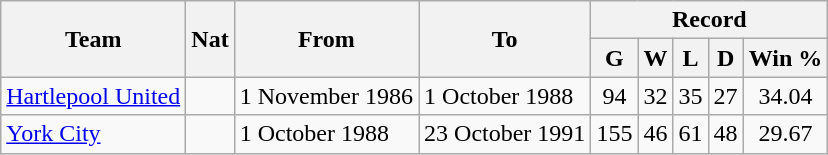<table class="wikitable" style="text-align: center">
<tr>
<th rowspan="2">Team</th>
<th rowspan="2">Nat</th>
<th rowspan="2">From</th>
<th rowspan="2">To</th>
<th colspan="5">Record</th>
</tr>
<tr>
<th>G</th>
<th>W</th>
<th>L</th>
<th>D</th>
<th>Win %</th>
</tr>
<tr>
<td align=left><a href='#'>Hartlepool United</a></td>
<td></td>
<td align=left>1 November 1986</td>
<td align=left>1 October 1988</td>
<td>94</td>
<td>32</td>
<td>35</td>
<td>27</td>
<td>34.04</td>
</tr>
<tr>
<td align=left><a href='#'>York City</a></td>
<td></td>
<td align=left>1 October 1988</td>
<td align=left>23 October 1991</td>
<td>155</td>
<td>46</td>
<td>61</td>
<td>48</td>
<td>29.67</td>
</tr>
</table>
